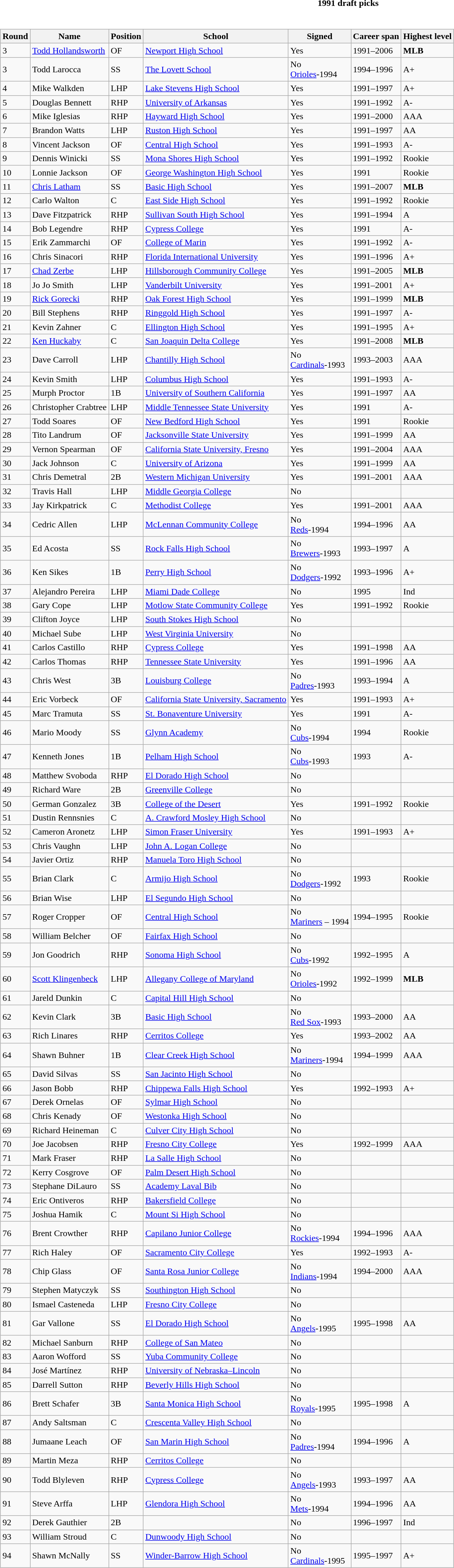<table class="toccolours collapsible collapsed" style="width:100%; background:inherit">
<tr>
<th>1991 draft picks</th>
</tr>
<tr>
<td><br><table class="wikitable">
<tr>
<th>Round</th>
<th>Name</th>
<th>Position</th>
<th>School</th>
<th>Signed</th>
<th>Career span</th>
<th>Highest level</th>
</tr>
<tr>
<td>3</td>
<td><a href='#'>Todd Hollandsworth</a></td>
<td>OF</td>
<td><a href='#'>Newport High School</a></td>
<td>Yes</td>
<td>1991–2006</td>
<td><strong>MLB</strong></td>
</tr>
<tr>
<td>3</td>
<td>Todd Larocca</td>
<td>SS</td>
<td><a href='#'>The Lovett School</a></td>
<td>No<br><a href='#'>Orioles</a>-1994</td>
<td>1994–1996</td>
<td>A+</td>
</tr>
<tr>
<td>4</td>
<td>Mike Walkden</td>
<td>LHP</td>
<td><a href='#'>Lake Stevens High School</a></td>
<td>Yes</td>
<td>1991–1997</td>
<td>A+</td>
</tr>
<tr>
<td>5</td>
<td>Douglas Bennett</td>
<td>RHP</td>
<td><a href='#'>University of Arkansas</a></td>
<td>Yes</td>
<td>1991–1992</td>
<td>A-</td>
</tr>
<tr>
<td>6</td>
<td>Mike Iglesias</td>
<td>RHP</td>
<td><a href='#'>Hayward High School</a></td>
<td>Yes</td>
<td>1991–2000</td>
<td>AAA</td>
</tr>
<tr>
<td>7</td>
<td>Brandon Watts</td>
<td>LHP</td>
<td><a href='#'>Ruston High School</a></td>
<td>Yes</td>
<td>1991–1997</td>
<td>AA</td>
</tr>
<tr>
<td>8</td>
<td>Vincent Jackson</td>
<td>OF</td>
<td><a href='#'>Central High School</a></td>
<td>Yes</td>
<td>1991–1993</td>
<td>A-</td>
</tr>
<tr>
<td>9</td>
<td>Dennis Winicki</td>
<td>SS</td>
<td><a href='#'>Mona Shores High School</a></td>
<td>Yes</td>
<td>1991–1992</td>
<td>Rookie</td>
</tr>
<tr>
<td>10</td>
<td>Lonnie Jackson</td>
<td>OF</td>
<td><a href='#'>George Washington High School</a></td>
<td>Yes</td>
<td>1991</td>
<td>Rookie</td>
</tr>
<tr>
<td>11</td>
<td><a href='#'>Chris Latham</a></td>
<td>SS</td>
<td><a href='#'>Basic High School</a></td>
<td>Yes</td>
<td>1991–2007</td>
<td><strong>MLB</strong></td>
</tr>
<tr>
<td>12</td>
<td>Carlo Walton</td>
<td>C</td>
<td><a href='#'>East Side High School</a></td>
<td>Yes</td>
<td>1991–1992</td>
<td>Rookie</td>
</tr>
<tr>
<td>13</td>
<td>Dave Fitzpatrick</td>
<td>RHP</td>
<td><a href='#'>Sullivan South High School</a></td>
<td>Yes</td>
<td>1991–1994</td>
<td>A</td>
</tr>
<tr>
<td>14</td>
<td>Bob Legendre</td>
<td>RHP</td>
<td><a href='#'>Cypress College</a></td>
<td>Yes</td>
<td>1991</td>
<td>A-</td>
</tr>
<tr>
<td>15</td>
<td>Erik Zammarchi</td>
<td>OF</td>
<td><a href='#'>College of Marin</a></td>
<td>Yes</td>
<td>1991–1992</td>
<td>A-</td>
</tr>
<tr>
<td>16</td>
<td>Chris Sinacori</td>
<td>RHP</td>
<td><a href='#'>Florida International University</a></td>
<td>Yes</td>
<td>1991–1996</td>
<td>A+</td>
</tr>
<tr>
<td>17</td>
<td><a href='#'>Chad Zerbe</a></td>
<td>LHP</td>
<td><a href='#'>Hillsborough Community College</a></td>
<td>Yes</td>
<td>1991–2005</td>
<td><strong>MLB</strong></td>
</tr>
<tr>
<td>18</td>
<td>Jo Jo Smith</td>
<td>LHP</td>
<td><a href='#'>Vanderbilt University</a></td>
<td>Yes</td>
<td>1991–2001</td>
<td>A+</td>
</tr>
<tr>
<td>19</td>
<td><a href='#'>Rick Gorecki</a></td>
<td>RHP</td>
<td><a href='#'>Oak Forest High School</a></td>
<td>Yes</td>
<td>1991–1999</td>
<td><strong>MLB</strong></td>
</tr>
<tr>
<td>20</td>
<td>Bill Stephens</td>
<td>RHP</td>
<td><a href='#'>Ringgold High School</a></td>
<td>Yes</td>
<td>1991–1997</td>
<td>A-</td>
</tr>
<tr>
<td>21</td>
<td>Kevin Zahner</td>
<td>C</td>
<td><a href='#'>Ellington High School</a></td>
<td>Yes</td>
<td>1991–1995</td>
<td>A+</td>
</tr>
<tr>
<td>22</td>
<td><a href='#'>Ken Huckaby</a></td>
<td>C</td>
<td><a href='#'>San Joaquin Delta College</a></td>
<td>Yes</td>
<td>1991–2008</td>
<td><strong>MLB</strong></td>
</tr>
<tr>
<td>23</td>
<td>Dave Carroll</td>
<td>LHP</td>
<td><a href='#'>Chantilly High School</a></td>
<td>No<br><a href='#'>Cardinals</a>-1993</td>
<td>1993–2003</td>
<td>AAA</td>
</tr>
<tr>
<td>24</td>
<td>Kevin Smith</td>
<td>LHP</td>
<td><a href='#'>Columbus High School</a></td>
<td>Yes</td>
<td>1991–1993</td>
<td>A-</td>
</tr>
<tr>
<td>25</td>
<td>Murph Proctor</td>
<td>1B</td>
<td><a href='#'>University of Southern California</a></td>
<td>Yes</td>
<td>1991–1997</td>
<td>AA</td>
</tr>
<tr>
<td>26</td>
<td>Christopher Crabtree</td>
<td>LHP</td>
<td><a href='#'>Middle Tennessee State University</a></td>
<td>Yes</td>
<td>1991</td>
<td>A-</td>
</tr>
<tr>
<td>27</td>
<td>Todd Soares</td>
<td>OF</td>
<td><a href='#'>New Bedford High School</a></td>
<td>Yes</td>
<td>1991</td>
<td>Rookie</td>
</tr>
<tr>
<td>28</td>
<td>Tito Landrum</td>
<td>OF</td>
<td><a href='#'>Jacksonville State University</a></td>
<td>Yes</td>
<td>1991–1999</td>
<td>AA</td>
</tr>
<tr>
<td>29</td>
<td>Vernon Spearman</td>
<td>OF</td>
<td><a href='#'>California State University, Fresno</a></td>
<td>Yes</td>
<td>1991–2004</td>
<td>AAA</td>
</tr>
<tr>
<td>30</td>
<td>Jack Johnson</td>
<td>C</td>
<td><a href='#'>University of Arizona</a></td>
<td>Yes</td>
<td>1991–1999</td>
<td>AA</td>
</tr>
<tr>
<td>31</td>
<td>Chris Demetral</td>
<td>2B</td>
<td><a href='#'>Western Michigan University</a></td>
<td>Yes</td>
<td>1991–2001</td>
<td>AAA</td>
</tr>
<tr>
<td>32</td>
<td>Travis Hall</td>
<td>LHP</td>
<td><a href='#'>Middle Georgia College</a></td>
<td>No</td>
<td></td>
<td></td>
</tr>
<tr>
<td>33</td>
<td>Jay Kirkpatrick</td>
<td>C</td>
<td><a href='#'>Methodist College</a></td>
<td>Yes</td>
<td>1991–2001</td>
<td>AAA</td>
</tr>
<tr>
<td>34</td>
<td>Cedric Allen</td>
<td>LHP</td>
<td><a href='#'>McLennan Community College</a></td>
<td>No<br><a href='#'>Reds</a>-1994</td>
<td>1994–1996</td>
<td>AA</td>
</tr>
<tr>
<td>35</td>
<td>Ed Acosta</td>
<td>SS</td>
<td><a href='#'>Rock Falls High School</a></td>
<td>No <br><a href='#'>Brewers</a>-1993</td>
<td>1993–1997</td>
<td>A</td>
</tr>
<tr>
<td>36</td>
<td>Ken Sikes</td>
<td>1B</td>
<td><a href='#'>Perry High School</a></td>
<td>No <br><a href='#'>Dodgers</a>-1992</td>
<td>1993–1996</td>
<td>A+</td>
</tr>
<tr>
<td>37</td>
<td>Alejandro Pereira</td>
<td>LHP</td>
<td><a href='#'>Miami Dade College</a></td>
<td>No</td>
<td>1995</td>
<td>Ind</td>
</tr>
<tr>
<td>38</td>
<td>Gary Cope</td>
<td>LHP</td>
<td><a href='#'>Motlow State Community College</a></td>
<td>Yes</td>
<td>1991–1992</td>
<td>Rookie</td>
</tr>
<tr>
<td>39</td>
<td>Clifton Joyce</td>
<td>LHP</td>
<td><a href='#'>South Stokes High School</a></td>
<td>No</td>
<td></td>
<td></td>
</tr>
<tr>
<td>40</td>
<td>Michael Sube</td>
<td>LHP</td>
<td><a href='#'>West Virginia University</a></td>
<td>No</td>
<td></td>
<td></td>
</tr>
<tr>
<td>41</td>
<td>Carlos Castillo</td>
<td>RHP</td>
<td><a href='#'>Cypress College</a></td>
<td>Yes</td>
<td>1991–1998</td>
<td>AA</td>
</tr>
<tr>
<td>42</td>
<td>Carlos Thomas</td>
<td>RHP</td>
<td><a href='#'>Tennessee State University</a></td>
<td>Yes</td>
<td>1991–1996</td>
<td>AA</td>
</tr>
<tr>
<td>43</td>
<td>Chris West</td>
<td>3B</td>
<td><a href='#'>Louisburg College</a></td>
<td>No<br><a href='#'>Padres</a>-1993</td>
<td>1993–1994</td>
<td>A</td>
</tr>
<tr>
<td>44</td>
<td>Eric Vorbeck</td>
<td>OF</td>
<td><a href='#'>California State University, Sacramento</a></td>
<td>Yes</td>
<td>1991–1993</td>
<td>A+</td>
</tr>
<tr>
<td>45</td>
<td>Marc Tramuta</td>
<td>SS</td>
<td><a href='#'>St. Bonaventure University</a></td>
<td>Yes</td>
<td>1991</td>
<td>A-</td>
</tr>
<tr>
<td>46</td>
<td>Mario Moody</td>
<td>SS</td>
<td><a href='#'>Glynn Academy</a></td>
<td>No<br><a href='#'>Cubs</a>-1994</td>
<td>1994</td>
<td>Rookie</td>
</tr>
<tr>
<td>47</td>
<td>Kenneth Jones</td>
<td>1B</td>
<td><a href='#'>Pelham High School</a></td>
<td>No<br><a href='#'>Cubs</a>-1993</td>
<td>1993</td>
<td>A-</td>
</tr>
<tr>
<td>48</td>
<td>Matthew Svoboda</td>
<td>RHP</td>
<td><a href='#'>El Dorado High School</a></td>
<td>No</td>
<td></td>
<td></td>
</tr>
<tr>
<td>49</td>
<td>Richard Ware</td>
<td>2B</td>
<td><a href='#'>Greenville College</a></td>
<td>No</td>
<td></td>
<td></td>
</tr>
<tr>
<td>50</td>
<td>German Gonzalez</td>
<td>3B</td>
<td><a href='#'>College of the Desert</a></td>
<td>Yes</td>
<td>1991–1992</td>
<td>Rookie</td>
</tr>
<tr>
<td>51</td>
<td>Dustin Rennsnies</td>
<td>C</td>
<td><a href='#'>A. Crawford Mosley High School</a></td>
<td>No</td>
<td></td>
<td></td>
</tr>
<tr>
<td>52</td>
<td>Cameron Aronetz</td>
<td>LHP</td>
<td><a href='#'>Simon Fraser University</a></td>
<td>Yes</td>
<td>1991–1993</td>
<td>A+</td>
</tr>
<tr>
<td>53</td>
<td>Chris Vaughn</td>
<td>LHP</td>
<td><a href='#'>John A. Logan College</a></td>
<td>No</td>
<td></td>
<td></td>
</tr>
<tr>
<td>54</td>
<td>Javier Ortiz</td>
<td>RHP</td>
<td><a href='#'>Manuela Toro High School</a></td>
<td>No</td>
<td></td>
<td></td>
</tr>
<tr>
<td>55</td>
<td>Brian Clark</td>
<td>C</td>
<td><a href='#'>Armijo High School</a></td>
<td>No <br><a href='#'>Dodgers</a>-1992</td>
<td>1993</td>
<td>Rookie</td>
</tr>
<tr>
<td>56</td>
<td>Brian Wise</td>
<td>LHP</td>
<td><a href='#'>El Segundo High School</a></td>
<td>No</td>
<td></td>
<td></td>
</tr>
<tr>
<td>57</td>
<td>Roger Cropper</td>
<td>OF</td>
<td><a href='#'>Central High School</a></td>
<td>No<br><a href='#'>Mariners</a> – 1994</td>
<td>1994–1995</td>
<td>Rookie</td>
</tr>
<tr>
<td>58</td>
<td>William Belcher</td>
<td>OF</td>
<td><a href='#'>Fairfax High School</a></td>
<td>No</td>
<td></td>
<td></td>
</tr>
<tr>
<td>59</td>
<td>Jon Goodrich</td>
<td>RHP</td>
<td><a href='#'>Sonoma High School</a></td>
<td>No<br><a href='#'>Cubs</a>-1992</td>
<td>1992–1995</td>
<td>A</td>
</tr>
<tr>
<td>60</td>
<td><a href='#'>Scott Klingenbeck</a></td>
<td>LHP</td>
<td><a href='#'>Allegany College of Maryland</a></td>
<td>No  <br><a href='#'>Orioles</a>-1992</td>
<td>1992–1999</td>
<td><strong>MLB</strong></td>
</tr>
<tr>
<td>61</td>
<td>Jareld Dunkin</td>
<td>C</td>
<td><a href='#'>Capital Hill High School</a></td>
<td>No</td>
<td></td>
<td></td>
</tr>
<tr>
<td>62</td>
<td>Kevin Clark</td>
<td>3B</td>
<td><a href='#'>Basic High School</a></td>
<td>No<br><a href='#'>Red Sox</a>-1993</td>
<td>1993–2000</td>
<td>AA</td>
</tr>
<tr>
<td>63</td>
<td>Rich Linares</td>
<td>RHP</td>
<td><a href='#'>Cerritos College</a></td>
<td>Yes</td>
<td>1993–2002</td>
<td>AA</td>
</tr>
<tr>
<td>64</td>
<td>Shawn Buhner</td>
<td>1B</td>
<td><a href='#'>Clear Creek High School</a></td>
<td>No<br><a href='#'>Mariners</a>-1994</td>
<td>1994–1999</td>
<td>AAA</td>
</tr>
<tr>
<td>65</td>
<td>David Silvas</td>
<td>SS</td>
<td><a href='#'>San Jacinto High School</a></td>
<td>No</td>
<td></td>
<td></td>
</tr>
<tr>
<td>66</td>
<td>Jason Bobb</td>
<td>RHP</td>
<td><a href='#'>Chippewa Falls High School</a></td>
<td>Yes</td>
<td>1992–1993</td>
<td>A+</td>
</tr>
<tr>
<td>67</td>
<td>Derek Ornelas</td>
<td>OF</td>
<td><a href='#'>Sylmar High School</a></td>
<td>No</td>
<td></td>
<td></td>
</tr>
<tr>
<td>68</td>
<td>Chris Kenady</td>
<td>OF</td>
<td><a href='#'>Westonka High School</a></td>
<td>No</td>
<td></td>
<td></td>
</tr>
<tr>
<td>69</td>
<td>Richard Heineman</td>
<td>C</td>
<td><a href='#'>Culver City High School</a></td>
<td>No</td>
<td></td>
<td></td>
</tr>
<tr>
<td>70</td>
<td>Joe Jacobsen</td>
<td>RHP</td>
<td><a href='#'>Fresno City College</a></td>
<td>Yes</td>
<td>1992–1999</td>
<td>AAA</td>
</tr>
<tr>
<td>71</td>
<td>Mark Fraser</td>
<td>RHP</td>
<td><a href='#'>La Salle High School</a></td>
<td>No</td>
<td></td>
<td></td>
</tr>
<tr>
<td>72</td>
<td>Kerry Cosgrove</td>
<td>OF</td>
<td><a href='#'>Palm Desert High School</a></td>
<td>No</td>
<td></td>
<td></td>
</tr>
<tr>
<td>73</td>
<td>Stephane DiLauro</td>
<td>SS</td>
<td><a href='#'>Academy Laval Bib</a></td>
<td>No</td>
<td></td>
<td></td>
</tr>
<tr>
<td>74</td>
<td>Eric Ontiveros</td>
<td>RHP</td>
<td><a href='#'>Bakersfield College</a></td>
<td>No</td>
<td></td>
<td></td>
</tr>
<tr>
<td>75</td>
<td>Joshua Hamik</td>
<td>C</td>
<td><a href='#'>Mount Si High School</a></td>
<td>No</td>
<td></td>
<td></td>
</tr>
<tr>
<td>76</td>
<td>Brent Crowther</td>
<td>RHP</td>
<td><a href='#'>Capilano Junior College</a></td>
<td>No <br><a href='#'>Rockies</a>-1994</td>
<td>1994–1996</td>
<td>AAA</td>
</tr>
<tr>
<td>77</td>
<td>Rich Haley</td>
<td>OF</td>
<td><a href='#'>Sacramento City College</a></td>
<td>Yes</td>
<td>1992–1993</td>
<td>A-</td>
</tr>
<tr>
<td>78</td>
<td>Chip Glass</td>
<td>OF</td>
<td><a href='#'>Santa Rosa Junior College</a></td>
<td>No<br><a href='#'>Indians</a>-1994</td>
<td>1994–2000</td>
<td>AAA</td>
</tr>
<tr>
<td>79</td>
<td>Stephen Matyczyk</td>
<td>SS</td>
<td><a href='#'>Southington High School</a></td>
<td>No</td>
<td></td>
<td></td>
</tr>
<tr>
<td>80</td>
<td>Ismael Casteneda</td>
<td>LHP</td>
<td><a href='#'>Fresno City College</a></td>
<td>No</td>
<td></td>
<td></td>
</tr>
<tr>
<td>81</td>
<td>Gar Vallone</td>
<td>SS</td>
<td><a href='#'>El Dorado High School</a></td>
<td>No<br><a href='#'>Angels</a>-1995</td>
<td>1995–1998</td>
<td>AA</td>
</tr>
<tr>
<td>82</td>
<td>Michael Sanburn</td>
<td>RHP</td>
<td><a href='#'>College of San Mateo</a></td>
<td>No</td>
<td></td>
<td></td>
</tr>
<tr>
<td>83</td>
<td>Aaron Wofford</td>
<td>SS</td>
<td><a href='#'>Yuba Community College</a></td>
<td>No</td>
<td></td>
<td></td>
</tr>
<tr>
<td>84</td>
<td>José Martínez</td>
<td>RHP</td>
<td><a href='#'>University of Nebraska–Lincoln</a></td>
<td>No</td>
<td></td>
<td></td>
</tr>
<tr>
<td>85</td>
<td>Darrell Sutton</td>
<td>RHP</td>
<td><a href='#'>Beverly Hills High School</a></td>
<td>No</td>
<td></td>
<td></td>
</tr>
<tr>
<td>86</td>
<td>Brett Schafer</td>
<td>3B</td>
<td><a href='#'>Santa Monica High School</a></td>
<td>No<br><a href='#'>Royals</a>-1995</td>
<td>1995–1998</td>
<td>A</td>
</tr>
<tr>
<td>87</td>
<td>Andy Saltsman</td>
<td>C</td>
<td><a href='#'>Crescenta Valley High School</a></td>
<td>No</td>
<td></td>
<td></td>
</tr>
<tr>
<td>88</td>
<td>Jumaane Leach</td>
<td>OF</td>
<td><a href='#'>San Marin High School</a></td>
<td>No<br><a href='#'>Padres</a>-1994</td>
<td>1994–1996</td>
<td>A</td>
</tr>
<tr>
<td>89</td>
<td>Martin Meza</td>
<td>RHP</td>
<td><a href='#'>Cerritos College</a></td>
<td>No</td>
<td></td>
<td></td>
</tr>
<tr>
<td>90</td>
<td>Todd Blyleven</td>
<td>RHP</td>
<td><a href='#'>Cypress College</a></td>
<td>No<br><a href='#'>Angels</a>-1993</td>
<td>1993–1997</td>
<td>AA</td>
</tr>
<tr>
<td>91</td>
<td>Steve Arffa</td>
<td>LHP</td>
<td><a href='#'>Glendora High School</a></td>
<td>No<br><a href='#'>Mets</a>-1994</td>
<td>1994–1996</td>
<td>AA</td>
</tr>
<tr>
<td>92</td>
<td>Derek Gauthier</td>
<td>2B</td>
<td></td>
<td>No</td>
<td>1996–1997</td>
<td>Ind</td>
</tr>
<tr>
<td>93</td>
<td>William Stroud</td>
<td>C</td>
<td><a href='#'>Dunwoody High School</a></td>
<td>No</td>
<td></td>
<td></td>
</tr>
<tr>
<td>94</td>
<td>Shawn McNally</td>
<td>SS</td>
<td><a href='#'>Winder-Barrow High School</a></td>
<td>No<br><a href='#'>Cardinals</a>-1995</td>
<td>1995–1997</td>
<td>A+</td>
</tr>
</table>
</td>
</tr>
</table>
